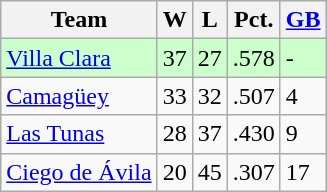<table class="wikitable">
<tr>
<th>Team</th>
<th>W</th>
<th>L</th>
<th>Pct.</th>
<th><a href='#'>GB</a></th>
</tr>
<tr style="background-color:#ccffcc;">
<td><a href='#'>Villa Clara</a></td>
<td>37</td>
<td>27</td>
<td>.578</td>
<td>-</td>
</tr>
<tr>
<td><a href='#'>Camagüey</a></td>
<td>33</td>
<td>32</td>
<td>.507</td>
<td>4</td>
</tr>
<tr>
<td><a href='#'>Las Tunas</a></td>
<td>28</td>
<td>37</td>
<td>.430</td>
<td>9</td>
</tr>
<tr>
<td><a href='#'>Ciego de Ávila</a></td>
<td>20</td>
<td>45</td>
<td>.307</td>
<td>17</td>
</tr>
</table>
